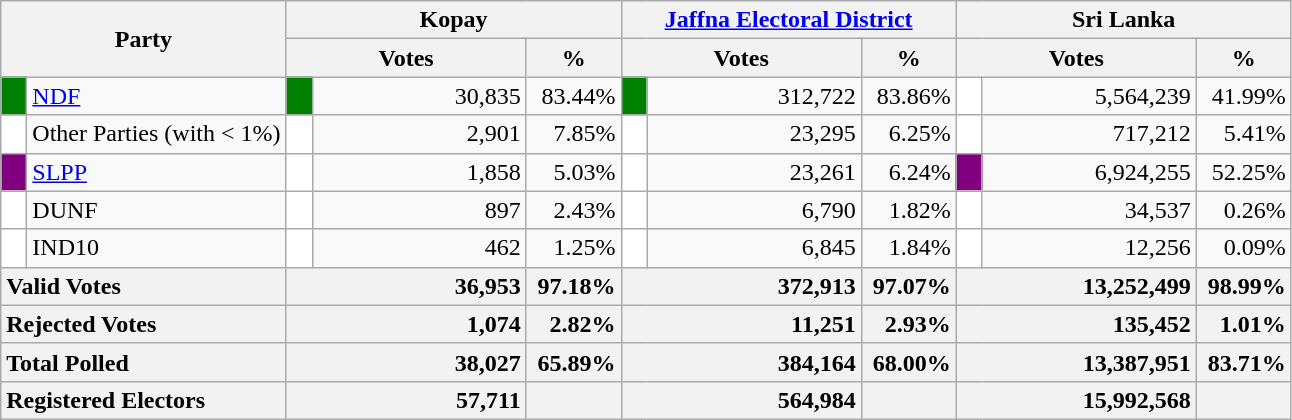<table class="wikitable">
<tr>
<th colspan="2" width="144px"rowspan="2">Party</th>
<th colspan="3" width="216px">Kopay</th>
<th colspan="3" width="216px"><a href='#'>Jaffna Electoral District</a></th>
<th colspan="3" width="216px">Sri Lanka</th>
</tr>
<tr>
<th colspan="2" width="144px">Votes</th>
<th>%</th>
<th colspan="2" width="144px">Votes</th>
<th>%</th>
<th colspan="2" width="144px">Votes</th>
<th>%</th>
</tr>
<tr>
<td style="background-color:green;" width="10px"></td>
<td style="text-align:left;"><a href='#'>NDF</a></td>
<td style="background-color:green;" width="10px"></td>
<td style="text-align:right;">30,835</td>
<td style="text-align:right;">83.44%</td>
<td style="background-color:green;" width="10px"></td>
<td style="text-align:right;">312,722</td>
<td style="text-align:right;">83.86%</td>
<td style="background-color:white;" width="10px"></td>
<td style="text-align:right;">5,564,239</td>
<td style="text-align:right;">41.99%</td>
</tr>
<tr>
<td style="background-color:white;" width="10px"></td>
<td style="text-align:left;">Other Parties (with < 1%)</td>
<td style="background-color:white;" width="10px"></td>
<td style="text-align:right;">2,901</td>
<td style="text-align:right;">7.85%</td>
<td style="background-color:white;" width="10px"></td>
<td style="text-align:right;">23,295</td>
<td style="text-align:right;">6.25%</td>
<td style="background-color:white;" width="10px"></td>
<td style="text-align:right;">717,212</td>
<td style="text-align:right;">5.41%</td>
</tr>
<tr>
<td style="background-color:purple;" width="10px"></td>
<td style="text-align:left;"><a href='#'>SLPP</a></td>
<td style="background-color:white;" width="10px"></td>
<td style="text-align:right;">1,858</td>
<td style="text-align:right;">5.03%</td>
<td style="background-color:white;" width="10px"></td>
<td style="text-align:right;">23,261</td>
<td style="text-align:right;">6.24%</td>
<td style="background-color:purple;" width="10px"></td>
<td style="text-align:right;">6,924,255</td>
<td style="text-align:right;">52.25%</td>
</tr>
<tr>
<td style="background-color:white;" width="10px"></td>
<td style="text-align:left;">DUNF</td>
<td style="background-color:white;" width="10px"></td>
<td style="text-align:right;">897</td>
<td style="text-align:right;">2.43%</td>
<td style="background-color:white;" width="10px"></td>
<td style="text-align:right;">6,790</td>
<td style="text-align:right;">1.82%</td>
<td style="background-color:white;" width="10px"></td>
<td style="text-align:right;">34,537</td>
<td style="text-align:right;">0.26%</td>
</tr>
<tr>
<td style="background-color:white;" width="10px"></td>
<td style="text-align:left;">IND10</td>
<td style="background-color:white;" width="10px"></td>
<td style="text-align:right;">462</td>
<td style="text-align:right;">1.25%</td>
<td style="background-color:white;" width="10px"></td>
<td style="text-align:right;">6,845</td>
<td style="text-align:right;">1.84%</td>
<td style="background-color:white;" width="10px"></td>
<td style="text-align:right;">12,256</td>
<td style="text-align:right;">0.09%</td>
</tr>
<tr>
<th colspan="2" width="144px"style="text-align:left;">Valid Votes</th>
<th style="text-align:right;"colspan="2" width="144px">36,953</th>
<th style="text-align:right;">97.18%</th>
<th style="text-align:right;"colspan="2" width="144px">372,913</th>
<th style="text-align:right;">97.07%</th>
<th style="text-align:right;"colspan="2" width="144px">13,252,499</th>
<th style="text-align:right;">98.99%</th>
</tr>
<tr>
<th colspan="2" width="144px"style="text-align:left;">Rejected Votes</th>
<th style="text-align:right;"colspan="2" width="144px">1,074</th>
<th style="text-align:right;">2.82%</th>
<th style="text-align:right;"colspan="2" width="144px">11,251</th>
<th style="text-align:right;">2.93%</th>
<th style="text-align:right;"colspan="2" width="144px">135,452</th>
<th style="text-align:right;">1.01%</th>
</tr>
<tr>
<th colspan="2" width="144px"style="text-align:left;">Total Polled</th>
<th style="text-align:right;"colspan="2" width="144px">38,027</th>
<th style="text-align:right;">65.89%</th>
<th style="text-align:right;"colspan="2" width="144px">384,164</th>
<th style="text-align:right;">68.00%</th>
<th style="text-align:right;"colspan="2" width="144px">13,387,951</th>
<th style="text-align:right;">83.71%</th>
</tr>
<tr>
<th colspan="2" width="144px"style="text-align:left;">Registered Electors</th>
<th style="text-align:right;"colspan="2" width="144px">57,711</th>
<th></th>
<th style="text-align:right;"colspan="2" width="144px">564,984</th>
<th></th>
<th style="text-align:right;"colspan="2" width="144px">15,992,568</th>
<th></th>
</tr>
</table>
